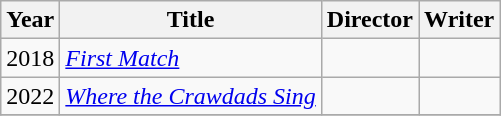<table class="wikitable">
<tr>
<th>Year</th>
<th>Title</th>
<th>Director</th>
<th>Writer</th>
</tr>
<tr>
<td>2018</td>
<td><em><a href='#'>First Match</a></em></td>
<td></td>
<td></td>
</tr>
<tr>
<td>2022</td>
<td><em><a href='#'>Where the Crawdads Sing</a></em></td>
<td></td>
<td></td>
</tr>
<tr>
</tr>
</table>
